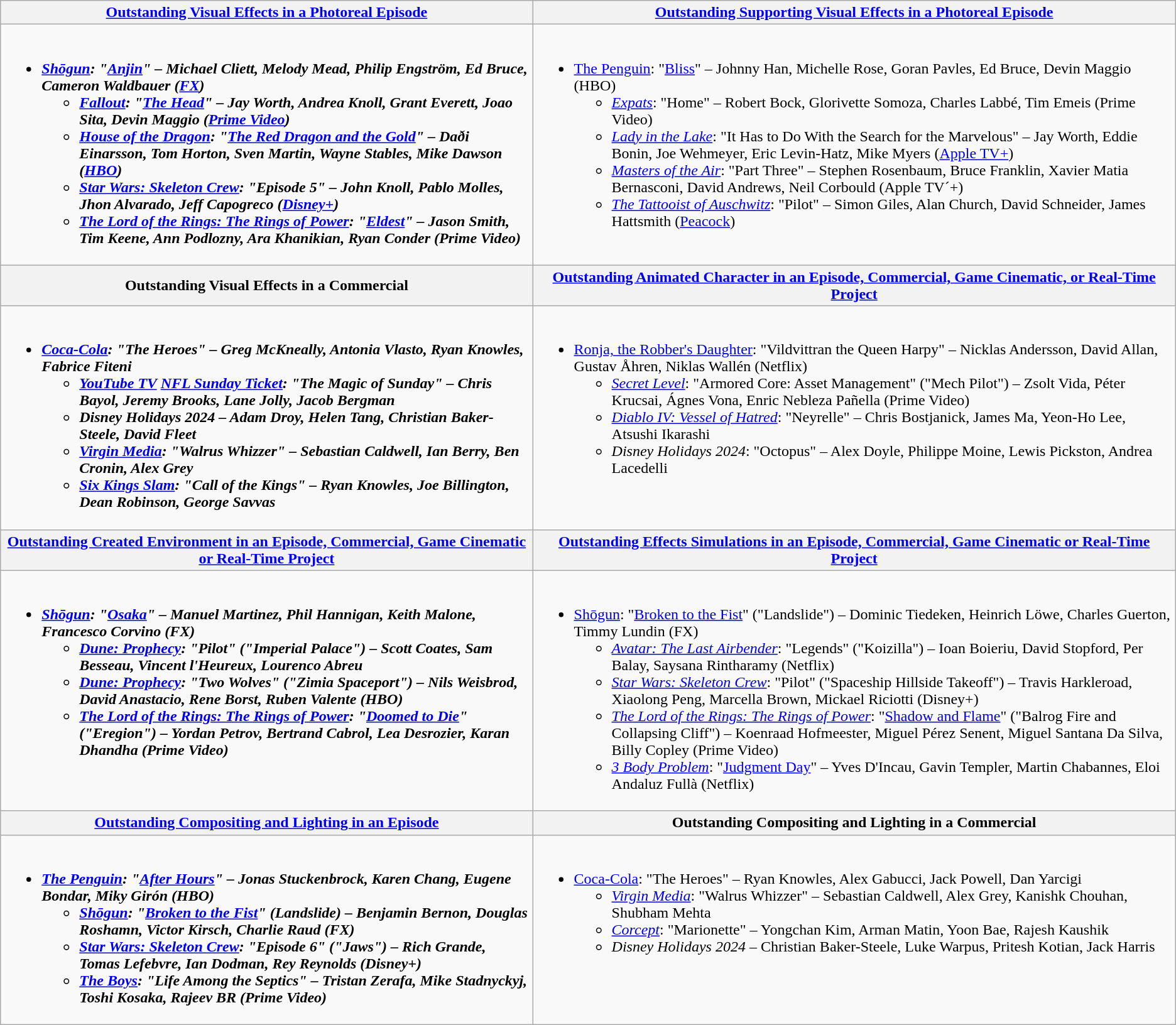<table class="wikitable" style="width=100%">
<tr>
<th style="width=50%"><strong><a href='#'>Outstanding Visual Effects in a Photoreal Episode</a></strong></th>
<th style="width=50%"><strong><a href='#'>Outstanding Supporting Visual Effects in a Photoreal Episode</a></strong></th>
</tr>
<tr>
<td valign="top"><br><ul><li><strong><em><a href='#'>Shōgun</a><em>: "<a href='#'>Anjin</a>" – Michael Cliett, Melody Mead, Philip Engström, Ed Bruce, Cameron Waldbauer (<a href='#'>FX</a>)<strong><ul><li></em><a href='#'>Fallout</a><em>: "<a href='#'>The Head</a>" – Jay Worth, Andrea Knoll, Grant Everett, Joao Sita, Devin Maggio (<a href='#'>Prime Video</a>)</li><li></em><a href='#'>House of the Dragon</a><em>: "<a href='#'>The Red Dragon and the Gold</a>" – Daði Einarsson, Tom Horton, Sven Martin, Wayne Stables, Mike Dawson (<a href='#'>HBO</a>)</li><li></em><a href='#'>Star Wars: Skeleton Crew</a><em>: "Episode 5" – John Knoll, Pablo Molles, Jhon Alvarado, Jeff Capogreco (<a href='#'>Disney+</a>)</li><li></em><a href='#'>The Lord of the Rings: The Rings of Power</a><em>: "<a href='#'>Eldest</a>" – Jason Smith, Tim Keene, Ann Podlozny, Ara Khanikian, Ryan Conder (Prime Video)</li></ul></li></ul></td>
<td valign="top"><br><ul><li></em></strong><a href='#'>The Penguin</a></em>: "<a href='#'>Bliss</a>" – Johnny Han, Michelle Rose, Goran Pavles, Ed Bruce, Devin Maggio (HBO)</strong><ul><li><em><a href='#'>Expats</a></em>: "Home" – Robert Bock, Glorivette Somoza, Charles Labbé, Tim Emeis (Prime Video)</li><li><em><a href='#'>Lady in the Lake</a></em>: "It Has to Do With the Search for the Marvelous" – Jay Worth, Eddie Bonin, Joe Wehmeyer, Eric Levin-Hatz, Mike Myers (<a href='#'>Apple TV+</a>)</li><li><em><a href='#'>Masters of the Air</a></em>: "Part Three" – Stephen Rosenbaum, Bruce Franklin, Xavier Matia Bernasconi, David Andrews, Neil Corbould (Apple TV´+)</li><li><em><a href='#'>The Tattooist of Auschwitz</a></em>: "Pilot" – Simon Giles, Alan Church, David Schneider, James Hattsmith (<a href='#'>Peacock</a>)</li></ul></li></ul></td>
</tr>
<tr>
<th style="width=50%"><strong>Outstanding Visual Effects in a Commercial</strong></th>
<th style="width=50%"><strong><a href='#'>Outstanding Animated Character in an Episode, Commercial, Game Cinematic, or Real-Time Project</a></strong></th>
</tr>
<tr>
<td valign="top"><br><ul><li><strong><em><a href='#'>Coca-Cola</a><em>: "The Heroes" – Greg McKneally, Antonia Vlasto, Ryan Knowles, Fabrice Fiteni<strong><ul><li></em><a href='#'>YouTube TV</a> <a href='#'>NFL Sunday Ticket</a><em>: "The Magic of Sunday" – Chris Bayol, Jeremy Brooks, Lane Jolly, Jacob Bergman</li><li></em>Disney Holidays 2024<em> – Adam Droy, Helen Tang, Christian Baker-Steele, David Fleet</li><li></em><a href='#'>Virgin Media</a><em>: "Walrus Whizzer" – Sebastian Caldwell, Ian Berry, Ben Cronin, Alex Grey</li><li></em><a href='#'>Six Kings Slam</a><em>: "Call of the Kings" – Ryan Knowles, Joe Billington, Dean Robinson, George Savvas</li></ul></li></ul></td>
<td valign="top"><br><ul><li></em></strong><a href='#'>Ronja, the Robber's Daughter</a></em>: "Vildvittran the Queen Harpy" – Nicklas Andersson, David Allan, Gustav Åhren, Niklas Wallén (Netflix)</strong><ul><li><em><a href='#'>Secret Level</a></em>: "Armored Core: Asset Management" ("Mech Pilot") – Zsolt Vida, Péter Krucsai, Ágnes Vona, Enric Nebleza Pañella (Prime Video)</li><li><em><a href='#'>Diablo IV: Vessel of Hatred</a></em>: "Neyrelle" – Chris Bostjanick, James Ma, Yeon-Ho Lee, Atsushi Ikarashi</li><li><em>Disney Holidays 2024</em>: "Octopus" – Alex Doyle, Philippe Moine, Lewis Pickston, Andrea Lacedelli</li></ul></li></ul></td>
</tr>
<tr>
<th style="width=50%"><strong><a href='#'>Outstanding Created Environment in an Episode, Commercial, Game Cinematic or Real-Time Project</a></strong></th>
<th style="width=50%"><strong><a href='#'>Outstanding Effects Simulations in an Episode, Commercial, Game Cinematic or Real-Time Project</a></strong></th>
</tr>
<tr>
<td valign="top"><br><ul><li><strong><em><a href='#'>Shōgun</a><em>: "<a href='#'>Osaka</a>" – Manuel Martinez, Phil Hannigan, Keith Malone, Francesco Corvino (FX)<strong><ul><li></em><a href='#'>Dune: Prophecy</a><em>: "Pilot" ("Imperial Palace") – Scott Coates, Sam Besseau, Vincent l'Heureux, Lourenco Abreu</li><li></em><a href='#'>Dune: Prophecy</a><em>: "Two Wolves" ("Zimia Spaceport") – Nils Weisbrod, David Anastacio, Rene Borst, Ruben Valente (HBO)</li><li></em><a href='#'>The Lord of the Rings: The Rings of Power</a><em>: "<a href='#'>Doomed to Die</a>" ("Eregion") – Yordan Petrov, Bertrand Cabrol, Lea Desrozier, Karan Dhandha (Prime Video)</li></ul></li></ul></td>
<td valign="top"><br><ul><li></em></strong><a href='#'>Shōgun</a></em>: "<a href='#'>Broken to the Fist</a>" ("Landslide") – Dominic Tiedeken, Heinrich Löwe, Charles Guerton, Timmy Lundin (FX)</strong><ul><li><em><a href='#'>Avatar: The Last Airbender</a></em>: "Legends" ("Koizilla") – Ioan Boieriu, David Stopford, Per Balay, Saysana Rintharamy (Netflix)</li><li><em><a href='#'>Star Wars: Skeleton Crew</a></em>: "Pilot" ("Spaceship Hillside Takeoff") – Travis Harkleroad, Xiaolong Peng, Marcella Brown, Mickael Riciotti (Disney+)</li><li><em><a href='#'>The Lord of the Rings: The Rings of Power</a></em>: "<a href='#'>Shadow and Flame</a>" ("Balrog Fire and Collapsing Cliff") – Koenraad Hofmeester, Miguel Pérez Senent, Miguel Santana Da Silva, Billy Copley (Prime Video)</li><li><em><a href='#'>3 Body Problem</a></em>: "<a href='#'>Judgment Day</a>" – Yves D'Incau, Gavin Templer, Martin Chabannes, Eloi Andaluz Fullà (Netflix)</li></ul></li></ul></td>
</tr>
<tr>
<th style="width=50%"><strong><a href='#'>Outstanding Compositing and Lighting in an Episode</a></strong></th>
<th style="width=50%"><strong>Outstanding Compositing and Lighting in a Commercial</strong></th>
</tr>
<tr>
<td valign="top"><br><ul><li><strong><em><a href='#'>The Penguin</a><em>: "<a href='#'>After Hours</a>" – Jonas Stuckenbrock, Karen Chang, Eugene Bondar, Miky Girón (HBO)<strong><ul><li></em><a href='#'>Shōgun</a><em>: "<a href='#'>Broken to the Fist</a>" (Landslide) – Benjamin Bernon, Douglas Roshamn, Victor Kirsch, Charlie Raud (FX)</li><li></em><a href='#'>Star Wars: Skeleton Crew</a><em>: "Episode 6" ("Jaws") – Rich Grande, Tomas Lefebvre, Ian Dodman, Rey Reynolds (Disney+)</li><li></em><a href='#'>The Boys</a><em>: "Life Among the Septics" – Tristan Zerafa, Mike Stadnyckyj, Toshi Kosaka, Rajeev BR (Prime Video)</li></ul></li></ul></td>
<td valign="top"><br><ul><li></em></strong><a href='#'>Coca-Cola</a></em>: "The Heroes" – Ryan Knowles, Alex Gabucci, Jack Powell, Dan Yarcigi</strong><ul><li><em><a href='#'>Virgin Media</a></em>: "Walrus Whizzer" – Sebastian Caldwell, Alex Grey, Kanishk Chouhan, Shubham Mehta</li><li><em><a href='#'>Corcept</a></em>: "Marionette" – Yongchan Kim, Arman Matin, Yoon Bae, Rajesh Kaushik</li><li><em>Disney Holidays 2024</em> – Christian Baker-Steele, Luke Warpus, Pritesh Kotian, Jack Harris</li></ul></li></ul></td>
</tr>
</table>
